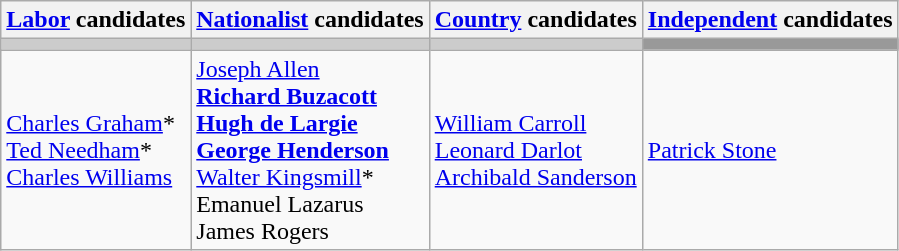<table class="wikitable">
<tr>
<th><a href='#'>Labor</a> candidates</th>
<th><a href='#'>Nationalist</a> candidates</th>
<th><a href='#'>Country</a> candidates</th>
<th><a href='#'>Independent</a> candidates</th>
</tr>
<tr bgcolor="#cccccc">
<td></td>
<td></td>
<td></td>
<td bgcolor="#999999"></td>
</tr>
<tr>
<td><a href='#'>Charles Graham</a>*<br><a href='#'>Ted Needham</a>*<br><a href='#'>Charles Williams</a></td>
<td><a href='#'>Joseph Allen</a><br><strong><a href='#'>Richard Buzacott</a></strong><br><strong><a href='#'>Hugh de Largie</a></strong><br><strong><a href='#'>George Henderson</a></strong><br><a href='#'>Walter Kingsmill</a>*<br>Emanuel Lazarus<br>James Rogers</td>
<td><a href='#'>William Carroll</a><br><a href='#'>Leonard Darlot</a><br><a href='#'>Archibald Sanderson</a></td>
<td><a href='#'>Patrick Stone</a></td>
</tr>
</table>
